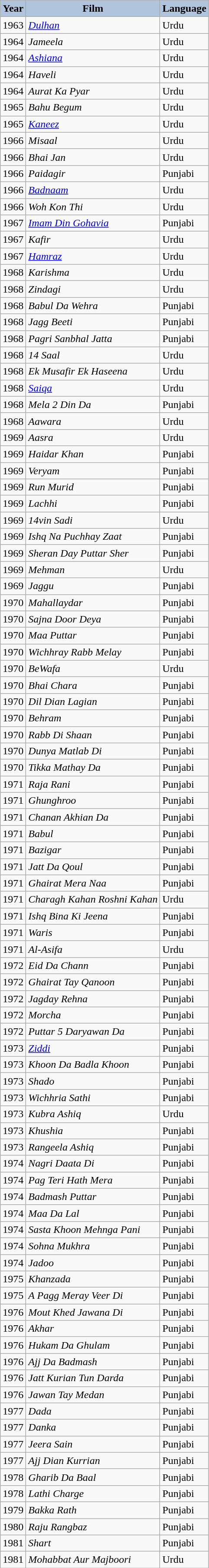<table class="wikitable sortable plainrowheaders">
<tr>
<th style="background:#B0C4DE;">Year</th>
<th style="background:#B0C4DE;">Film</th>
<th style="background:#B0C4DE;">Language</th>
</tr>
<tr>
<td>1963</td>
<td><em><a href='#'>Dulhan</a></em></td>
<td>Urdu</td>
</tr>
<tr>
<td>1964</td>
<td><em>Jameela</em></td>
<td>Urdu</td>
</tr>
<tr>
<td>1964</td>
<td><em><a href='#'>Ashiana</a></em></td>
<td>Urdu</td>
</tr>
<tr>
<td>1964</td>
<td><em>Haveli</em></td>
<td>Urdu</td>
</tr>
<tr>
<td>1964</td>
<td><em>Aurat Ka Pyar</em></td>
<td>Urdu</td>
</tr>
<tr>
<td>1965</td>
<td><em>Bahu Begum</em></td>
<td>Urdu</td>
</tr>
<tr>
<td>1965</td>
<td><em><a href='#'>Kaneez</a></em></td>
<td>Urdu</td>
</tr>
<tr>
<td>1966</td>
<td><em>Misaal</em></td>
<td>Urdu</td>
</tr>
<tr>
<td>1966</td>
<td><em>Bhai Jan</em></td>
<td>Urdu</td>
</tr>
<tr>
<td>1966</td>
<td><em>Paidagir</em></td>
<td>Punjabi</td>
</tr>
<tr>
<td>1966</td>
<td><em><a href='#'>Badnaam</a></em></td>
<td>Urdu</td>
</tr>
<tr>
<td>1966</td>
<td><em>Woh Kon Thi</em></td>
<td>Urdu</td>
</tr>
<tr>
<td>1967</td>
<td><em><a href='#'>Imam Din Gohavia</a></em></td>
<td>Punjabi</td>
</tr>
<tr>
<td>1967</td>
<td><em>Kafir</em></td>
<td>Urdu</td>
</tr>
<tr>
<td>1967</td>
<td><em><a href='#'>Hamraz</a></em></td>
<td>Urdu</td>
</tr>
<tr>
<td>1968</td>
<td><em>Karishma</em></td>
<td>Urdu</td>
</tr>
<tr>
<td>1968</td>
<td><em>Zindagi</em></td>
<td>Urdu</td>
</tr>
<tr>
<td>1968</td>
<td><em>Babul Da Wehra</em></td>
<td>Punjabi</td>
</tr>
<tr>
<td>1968</td>
<td><em>Jagg Beeti</em></td>
<td>Punjabi</td>
</tr>
<tr>
<td>1968</td>
<td><em>Pagri Sanbhal Jatta</em></td>
<td>Punjabi</td>
</tr>
<tr>
<td>1968</td>
<td><em>14 Saal</em></td>
<td>Urdu</td>
</tr>
<tr>
<td>1968</td>
<td><em>Ek Musafir Ek Haseena</em></td>
<td>Urdu</td>
</tr>
<tr>
<td>1968</td>
<td><em><a href='#'>Saiqa</a></em></td>
<td>Urdu</td>
</tr>
<tr>
<td>1968</td>
<td><em>Mela 2 Din Da</em></td>
<td>Punjabi</td>
</tr>
<tr>
<td>1968</td>
<td><em>Aawara</em></td>
<td>Urdu</td>
</tr>
<tr>
<td>1969</td>
<td><em>Aasra</em></td>
<td>Urdu</td>
</tr>
<tr>
<td>1969</td>
<td><em>Haidar Khan</em></td>
<td>Punjabi</td>
</tr>
<tr>
<td>1969</td>
<td><em>Veryam</em></td>
<td>Punjabi</td>
</tr>
<tr>
<td>1969</td>
<td><em>Run Murid</em></td>
<td>Punjabi</td>
</tr>
<tr>
<td>1969</td>
<td><em>Lachhi</em></td>
<td>Punjabi</td>
</tr>
<tr>
<td>1969</td>
<td><em>14vin Sadi</em></td>
<td>Urdu</td>
</tr>
<tr>
<td>1969</td>
<td><em>Ishq Na Puchhay Zaat</em></td>
<td>Punjabi</td>
</tr>
<tr>
<td>1969</td>
<td><em>Sheran Day Puttar Sher</em></td>
<td>Punjabi</td>
</tr>
<tr>
<td>1969</td>
<td><em>Mehman</em></td>
<td>Urdu</td>
</tr>
<tr>
<td>1969</td>
<td><em>Jaggu</em></td>
<td>Punjabi</td>
</tr>
<tr>
<td>1970</td>
<td><em>Mahallaydar</em></td>
<td>Punjabi</td>
</tr>
<tr>
<td>1970</td>
<td><em>Sajna Door Deya</em></td>
<td>Punjabi</td>
</tr>
<tr>
<td>1970</td>
<td><em>Maa Puttar</em></td>
<td>Punjabi</td>
</tr>
<tr>
<td>1970</td>
<td><em>Wichhray Rabb Melay</em></td>
<td>Punjabi</td>
</tr>
<tr>
<td>1970</td>
<td><em>BeWafa</em></td>
<td>Urdu</td>
</tr>
<tr>
<td>1970</td>
<td><em>Bhai Chara</em></td>
<td>Punjabi</td>
</tr>
<tr>
<td>1970</td>
<td><em>Dil Dian Lagian</em></td>
<td>Punjabi</td>
</tr>
<tr>
<td>1970</td>
<td><em>Behram</em></td>
<td>Punjabi</td>
</tr>
<tr>
<td>1970</td>
<td><em>Rabb Di Shaan</em></td>
<td>Punjabi</td>
</tr>
<tr>
<td>1970</td>
<td><em>Dunya Matlab Di</em></td>
<td>Punjabi</td>
</tr>
<tr>
<td>1970</td>
<td><em>Tikka Mathay Da</em></td>
<td>Punjabi</td>
</tr>
<tr>
<td>1971</td>
<td><em>Raja Rani</em></td>
<td>Punjabi</td>
</tr>
<tr>
<td>1971</td>
<td><em>Ghunghroo</em></td>
<td>Punjabi</td>
</tr>
<tr>
<td>1971</td>
<td><em>Chanan Akhian Da</em></td>
<td>Punjabi</td>
</tr>
<tr>
<td>1971</td>
<td><em>Babul</em></td>
<td>Punjabi</td>
</tr>
<tr>
<td>1971</td>
<td><em>Bazigar</em></td>
<td>Punjabi</td>
</tr>
<tr>
<td>1971</td>
<td><em>Jatt Da Qoul</em></td>
<td>Punjabi</td>
</tr>
<tr>
<td>1971</td>
<td><em>Ghairat Mera Naa</em></td>
<td>Punjabi</td>
</tr>
<tr>
<td>1971</td>
<td><em>Charagh Kahan Roshni Kahan</em></td>
<td>Urdu</td>
</tr>
<tr>
<td>1971</td>
<td><em>Ishq Bina Ki Jeena</em></td>
<td>Punjabi</td>
</tr>
<tr>
<td>1971</td>
<td><em>Waris</em></td>
<td>Punjabi</td>
</tr>
<tr>
<td>1971</td>
<td><em>Al-Asifa</em></td>
<td>Urdu</td>
</tr>
<tr>
<td>1972</td>
<td><em>Eid Da Chann</em></td>
<td>Punjabi</td>
</tr>
<tr>
<td>1972</td>
<td><em>Ghairat Tay Qanoon</em></td>
<td>Punjabi</td>
</tr>
<tr>
<td>1972</td>
<td><em>Jagday Rehna</em></td>
<td>Punjabi</td>
</tr>
<tr>
<td>1972</td>
<td><em>Morcha</em></td>
<td>Punjabi</td>
</tr>
<tr>
<td>1972</td>
<td><em>Puttar 5 Daryawan Da</em></td>
<td>Punjabi</td>
</tr>
<tr>
<td>1973</td>
<td><em><a href='#'>Ziddi</a></em></td>
<td>Punjabi</td>
</tr>
<tr>
<td>1973</td>
<td><em>Khoon Da Badla Khoon</em></td>
<td>Punjabi</td>
</tr>
<tr>
<td>1973</td>
<td><em>Shado</em></td>
<td>Punjabi</td>
</tr>
<tr>
<td>1973</td>
<td><em>Wichhria Sathi</em></td>
<td>Punjabi</td>
</tr>
<tr>
<td>1973</td>
<td><em>Kubra Ashiq</em></td>
<td>Urdu</td>
</tr>
<tr>
<td>1973</td>
<td><em>Khushia</em></td>
<td>Punjabi</td>
</tr>
<tr>
<td>1973</td>
<td><em>Rangeela Ashiq</em></td>
<td>Punjabi</td>
</tr>
<tr>
<td>1974</td>
<td><em>Nagri Daata Di</em></td>
<td>Punjabi</td>
</tr>
<tr>
<td>1974</td>
<td><em>Pag Teri Hath Mera</em></td>
<td>Punjabi</td>
</tr>
<tr>
<td>1974</td>
<td><em>Badmash Puttar</em></td>
<td>Punjabi</td>
</tr>
<tr>
<td>1974</td>
<td><em>Maa Da Lal</em></td>
<td>Punjabi</td>
</tr>
<tr>
<td>1974</td>
<td><em>Sasta Khoon Mehnga Pani</em></td>
<td>Punjabi</td>
</tr>
<tr>
<td>1974</td>
<td><em>Sohna Mukhra</em></td>
<td>Punjabi</td>
</tr>
<tr>
<td>1974</td>
<td><em>Jadoo</em></td>
<td>Punjabi</td>
</tr>
<tr>
<td>1975</td>
<td><em>Khanzada</em></td>
<td>Punjabi</td>
</tr>
<tr>
<td>1975</td>
<td><em>A Pagg Meray Veer Di</em></td>
<td>Punjabi</td>
</tr>
<tr>
<td>1976</td>
<td><em>Mout Khed Jawana Di</em></td>
<td>Punjabi</td>
</tr>
<tr>
<td>1976</td>
<td><em>Akhar</em></td>
<td>Punjabi</td>
</tr>
<tr>
<td>1976</td>
<td><em>Hukam Da Ghulam</em></td>
<td>Punjabi</td>
</tr>
<tr>
<td>1976</td>
<td><em>Ajj Da Badmash</em></td>
<td>Punjabi</td>
</tr>
<tr>
<td>1976</td>
<td><em>Jatt Kurian Tun Darda</em></td>
<td>Punjabi</td>
</tr>
<tr>
<td>1976</td>
<td><em>Jawan Tay Medan</em></td>
<td>Punjabi</td>
</tr>
<tr>
<td>1977</td>
<td><em>Dada</em></td>
<td>Punjabi</td>
</tr>
<tr>
<td>1977</td>
<td><em>Danka</em></td>
<td>Punjabi</td>
</tr>
<tr>
<td>1977</td>
<td><em>Jeera Sain</em></td>
<td>Punjabi</td>
</tr>
<tr>
<td>1977</td>
<td><em>Ajj Dian Kurrian</em></td>
<td>Punjabi</td>
</tr>
<tr>
<td>1978</td>
<td><em>Gharib Da Baal</em></td>
<td>Punjabi</td>
</tr>
<tr>
<td>1978</td>
<td><em>Lathi Charge</em></td>
<td>Punjabi</td>
</tr>
<tr>
<td>1979</td>
<td><em>Bakka Rath</em></td>
<td>Punjabi</td>
</tr>
<tr>
<td>1980</td>
<td><em>Raju Rangbaz</em></td>
<td>Punjabi</td>
</tr>
<tr>
<td>1981</td>
<td><em>Shart</em></td>
<td>Punjabi</td>
</tr>
<tr>
<td>1981</td>
<td><em>Mohabbat Aur Majboori</em></td>
<td>Urdu</td>
</tr>
</table>
